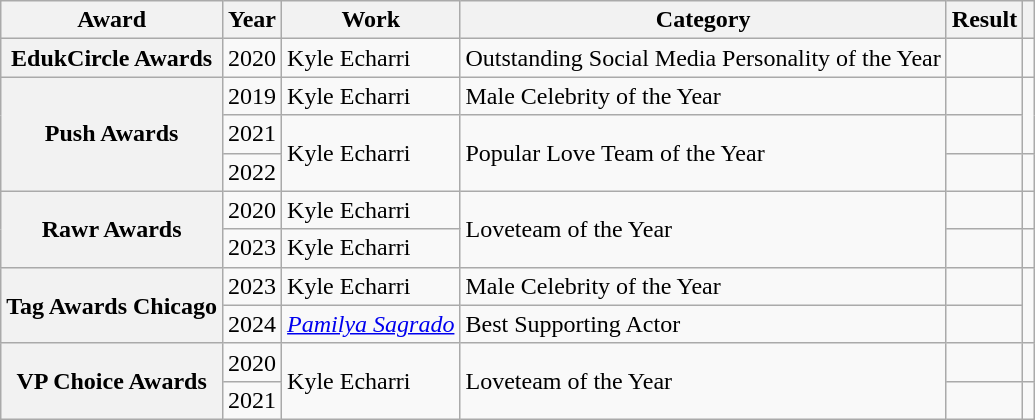<table class="wikitable sortable plainrowheaders">
<tr>
<th scope="col">Award</th>
<th scope="col">Year</th>
<th scope="col">Work</th>
<th scope="col">Category</th>
<th scope="col">Result</th>
<th scope="col" class="unsortable"></th>
</tr>
<tr>
<th scope="rowgroup">EdukCircle Awards</th>
<td>2020</td>
<td>Kyle Echarri</td>
<td>Outstanding Social Media Personality of the Year</td>
<td></td>
<td></td>
</tr>
<tr>
<th scope="rowgroup" rowspan="3">Push Awards</th>
<td>2019</td>
<td>Kyle Echarri</td>
<td>Male Celebrity of the Year</td>
<td></td>
<td rowspan="2"></td>
</tr>
<tr>
<td>2021</td>
<td rowspan="2">Kyle Echarri</td>
<td rowspan="2">Popular Love Team of the Year</td>
<td></td>
</tr>
<tr>
<td>2022</td>
<td></td>
<td></td>
</tr>
<tr>
<th scope="rowgroup" rowspan="2">Rawr Awards</th>
<td>2020</td>
<td>Kyle Echarri</td>
<td rowspan="2">Loveteam of the Year</td>
<td></td>
<td></td>
</tr>
<tr>
<td>2023</td>
<td>Kyle Echarri</td>
<td></td>
<td></td>
</tr>
<tr>
<th rowspan="2" scope="rowgroup">Tag Awards Chicago</th>
<td>2023</td>
<td>Kyle Echarri</td>
<td>Male Celebrity of the Year</td>
<td></td>
<td rowspan="2"></td>
</tr>
<tr>
<td>2024</td>
<td><em><a href='#'>Pamilya Sagrado</a></em></td>
<td>Best Supporting Actor</td>
<td></td>
</tr>
<tr>
<th scope="rowgroup" rowspan="2">VP Choice Awards</th>
<td>2020</td>
<td rowspan="2">Kyle Echarri</td>
<td rowspan="2">Loveteam of the Year</td>
<td></td>
<td></td>
</tr>
<tr>
<td>2021</td>
<td></td>
<td></td>
</tr>
</table>
